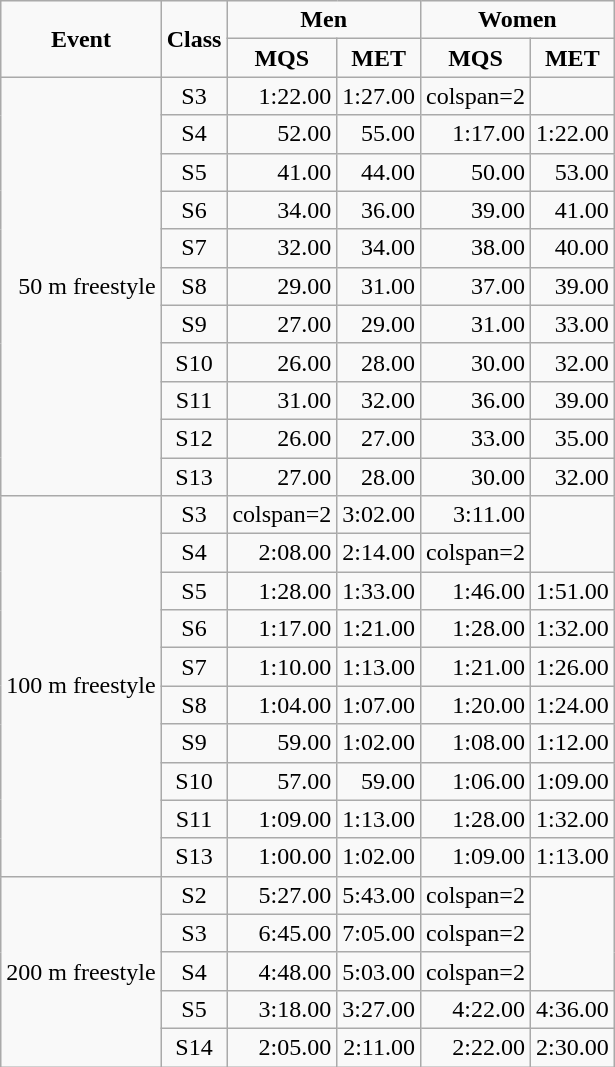<table class="wikitable" style="text-align:right">
<tr>
<td align="center" rowspan="2"><strong>Event</strong></td>
<td align="center" rowspan="2"><strong>Class</strong></td>
<td align="center" colspan="2"><strong>Men</strong></td>
<td align="center" colspan="2"><strong>Women</strong></td>
</tr>
<tr>
<td align="center"><strong>MQS</strong></td>
<td align="center"><strong>MET</strong></td>
<td align="center"><strong>MQS</strong></td>
<td align="center"><strong>MET</strong></td>
</tr>
<tr>
<td rowspan="11">50 m freestyle</td>
<td align="center">S3</td>
<td>1:22.00</td>
<td>1:27.00</td>
<td>colspan=2 </td>
</tr>
<tr>
<td align="center">S4</td>
<td>52.00</td>
<td>55.00</td>
<td>1:17.00</td>
<td>1:22.00</td>
</tr>
<tr>
<td align="center">S5</td>
<td>41.00</td>
<td>44.00</td>
<td>50.00</td>
<td>53.00</td>
</tr>
<tr>
<td align="center">S6</td>
<td>34.00</td>
<td>36.00</td>
<td>39.00</td>
<td>41.00</td>
</tr>
<tr>
<td align="center">S7</td>
<td>32.00</td>
<td>34.00</td>
<td>38.00</td>
<td>40.00</td>
</tr>
<tr>
<td align="center">S8</td>
<td>29.00</td>
<td>31.00</td>
<td>37.00</td>
<td>39.00</td>
</tr>
<tr>
<td align="center">S9</td>
<td>27.00</td>
<td>29.00</td>
<td>31.00</td>
<td>33.00</td>
</tr>
<tr>
<td align="center">S10</td>
<td>26.00</td>
<td>28.00</td>
<td>30.00</td>
<td>32.00</td>
</tr>
<tr>
<td align="center">S11</td>
<td>31.00</td>
<td>32.00</td>
<td>36.00</td>
<td>39.00</td>
</tr>
<tr>
<td align="center">S12</td>
<td>26.00</td>
<td>27.00</td>
<td>33.00</td>
<td>35.00</td>
</tr>
<tr>
<td align="center">S13</td>
<td>27.00</td>
<td>28.00</td>
<td>30.00</td>
<td>32.00</td>
</tr>
<tr>
<td rowspan="10">100 m freestyle</td>
<td align="center">S3</td>
<td>colspan=2 </td>
<td>3:02.00</td>
<td>3:11.00</td>
</tr>
<tr>
<td align="center">S4</td>
<td>2:08.00</td>
<td>2:14.00</td>
<td>colspan=2 </td>
</tr>
<tr>
<td align="center">S5</td>
<td>1:28.00</td>
<td>1:33.00</td>
<td>1:46.00</td>
<td>1:51.00</td>
</tr>
<tr>
<td align="center">S6</td>
<td>1:17.00</td>
<td>1:21.00</td>
<td>1:28.00</td>
<td>1:32.00</td>
</tr>
<tr>
<td align="center">S7</td>
<td>1:10.00</td>
<td>1:13.00</td>
<td>1:21.00</td>
<td>1:26.00</td>
</tr>
<tr>
<td align="center">S8</td>
<td>1:04.00</td>
<td>1:07.00</td>
<td>1:20.00</td>
<td>1:24.00</td>
</tr>
<tr>
<td align="center">S9</td>
<td>59.00</td>
<td>1:02.00</td>
<td>1:08.00</td>
<td>1:12.00</td>
</tr>
<tr>
<td align="center">S10</td>
<td>57.00</td>
<td>59.00</td>
<td>1:06.00</td>
<td>1:09.00</td>
</tr>
<tr>
<td align="center">S11</td>
<td>1:09.00</td>
<td>1:13.00</td>
<td>1:28.00</td>
<td>1:32.00</td>
</tr>
<tr>
<td align="center">S13</td>
<td>1:00.00</td>
<td>1:02.00</td>
<td>1:09.00</td>
<td>1:13.00</td>
</tr>
<tr>
<td rowspan="5">200 m freestyle</td>
<td align="center">S2</td>
<td>5:27.00</td>
<td>5:43.00</td>
<td>colspan=2 </td>
</tr>
<tr>
<td align="center">S3</td>
<td>6:45.00</td>
<td>7:05.00</td>
<td>colspan=2 </td>
</tr>
<tr>
<td align="center">S4</td>
<td>4:48.00</td>
<td>5:03.00</td>
<td>colspan=2 </td>
</tr>
<tr>
<td align="center">S5</td>
<td>3:18.00</td>
<td>3:27.00</td>
<td>4:22.00</td>
<td>4:36.00</td>
</tr>
<tr>
<td align="center">S14</td>
<td>2:05.00</td>
<td>2:11.00</td>
<td>2:22.00</td>
<td>2:30.00</td>
</tr>
</table>
